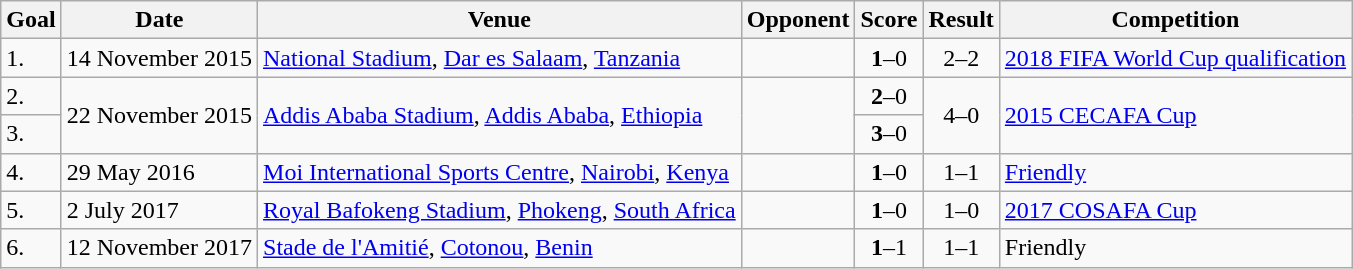<table class="wikitable plainrowheaders sortable">
<tr>
<th>Goal</th>
<th>Date</th>
<th>Venue</th>
<th>Opponent</th>
<th>Score</th>
<th>Result</th>
<th>Competition</th>
</tr>
<tr>
<td>1.</td>
<td>14 November 2015</td>
<td><a href='#'>National Stadium</a>, <a href='#'>Dar es Salaam</a>, <a href='#'>Tanzania</a></td>
<td></td>
<td align=center><strong>1</strong>–0</td>
<td align=center>2–2</td>
<td><a href='#'>2018 FIFA World Cup qualification</a></td>
</tr>
<tr>
<td>2.</td>
<td rowspan="2">22 November 2015</td>
<td rowspan="2"><a href='#'>Addis Ababa Stadium</a>, <a href='#'>Addis Ababa</a>, <a href='#'>Ethiopia</a></td>
<td rowspan="2"></td>
<td align=center><strong>2</strong>–0</td>
<td rowspan="2" style="text-align:center">4–0</td>
<td rowspan="2"><a href='#'>2015 CECAFA Cup</a></td>
</tr>
<tr>
<td>3.</td>
<td align=center><strong>3</strong>–0</td>
</tr>
<tr>
<td>4.</td>
<td>29 May 2016</td>
<td><a href='#'>Moi International Sports Centre</a>, <a href='#'>Nairobi</a>, <a href='#'>Kenya</a></td>
<td></td>
<td align=center><strong>1</strong>–0</td>
<td align=center>1–1</td>
<td><a href='#'>Friendly</a></td>
</tr>
<tr>
<td>5.</td>
<td>2 July 2017</td>
<td><a href='#'>Royal Bafokeng Stadium</a>, <a href='#'>Phokeng</a>, <a href='#'>South Africa</a></td>
<td></td>
<td align=center><strong>1</strong>–0</td>
<td align=center>1–0</td>
<td><a href='#'>2017 COSAFA Cup</a></td>
</tr>
<tr>
<td>6.</td>
<td>12 November 2017</td>
<td><a href='#'>Stade de l'Amitié</a>, <a href='#'>Cotonou</a>, <a href='#'>Benin</a></td>
<td></td>
<td align=center><strong>1</strong>–1</td>
<td align=center>1–1</td>
<td>Friendly</td>
</tr>
</table>
